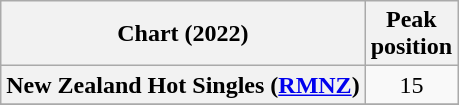<table class="wikitable sortable plainrowheaders" style="text-align:center">
<tr>
<th scope="col">Chart (2022)</th>
<th scope="col">Peak<br>position</th>
</tr>
<tr>
<th scope="row">New Zealand Hot Singles (<a href='#'>RMNZ</a>)</th>
<td>15</td>
</tr>
<tr>
</tr>
</table>
